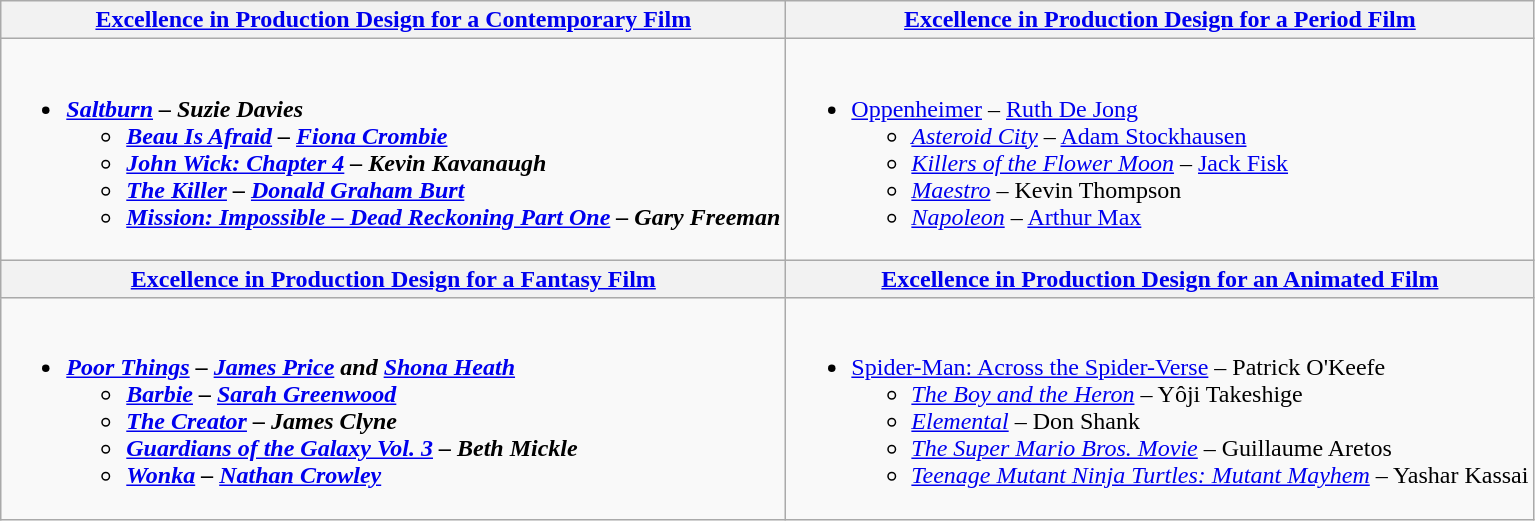<table class=wikitable style="width=100%">
<tr>
<th style="width=50%"><a href='#'>Excellence in Production Design for a Contemporary Film</a></th>
<th style="width=50%"><a href='#'>Excellence in Production Design for a Period Film</a></th>
</tr>
<tr>
<td valign="top"><br><ul><li><strong><em><a href='#'>Saltburn</a><em> – Suzie Davies<strong><ul><li></em><a href='#'>Beau Is Afraid</a><em> – <a href='#'>Fiona Crombie</a></li><li></em><a href='#'>John Wick: Chapter 4</a><em> – Kevin Kavanaugh</li><li></em><a href='#'>The Killer</a><em> – <a href='#'>Donald Graham Burt</a></li><li></em><a href='#'>Mission: Impossible – Dead Reckoning Part One</a><em> – Gary Freeman</li></ul></li></ul></td>
<td valign="top"><br><ul><li></em></strong><a href='#'>Oppenheimer</a></em> – <a href='#'>Ruth De Jong</a></strong><ul><li><em><a href='#'>Asteroid City</a></em> – <a href='#'>Adam Stockhausen</a></li><li><em><a href='#'>Killers of the Flower Moon</a></em> – <a href='#'>Jack Fisk</a></li><li><em><a href='#'>Maestro</a></em> – Kevin Thompson</li><li><em><a href='#'>Napoleon</a></em> – <a href='#'>Arthur Max</a></li></ul></li></ul></td>
</tr>
<tr>
<th style="width=50%"><a href='#'>Excellence in Production Design for a Fantasy Film</a></th>
<th style="width=50%"><a href='#'>Excellence in Production Design for an Animated Film</a></th>
</tr>
<tr>
<td valign="top"><br><ul><li><strong><em><a href='#'>Poor Things</a><em> – <a href='#'>James Price</a> and <a href='#'>Shona Heath</a><strong><ul><li></em><a href='#'>Barbie</a><em> – <a href='#'>Sarah Greenwood</a></li><li></em><a href='#'>The Creator</a><em> – James Clyne</li><li></em><a href='#'>Guardians of the Galaxy Vol. 3</a><em> – Beth Mickle</li><li></em><a href='#'>Wonka</a><em> – <a href='#'>Nathan Crowley</a></li></ul></li></ul></td>
<td valign="top"><br><ul><li></em></strong><a href='#'>Spider-Man: Across the Spider-Verse</a></em> – Patrick O'Keefe</strong><ul><li><em><a href='#'>The Boy and the Heron</a></em> – Yôji Takeshige</li><li><em><a href='#'>Elemental</a></em> – Don Shank</li><li><em><a href='#'>The Super Mario Bros. Movie</a></em> – Guillaume Aretos</li><li><em><a href='#'>Teenage Mutant Ninja Turtles: Mutant Mayhem</a></em> – Yashar Kassai</li></ul></li></ul></td>
</tr>
</table>
